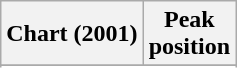<table class="wikitable sortable plainrowheaders" style="text-align:center">
<tr>
<th scope="col">Chart (2001)</th>
<th scope="col">Peak<br> position</th>
</tr>
<tr>
</tr>
<tr>
</tr>
</table>
